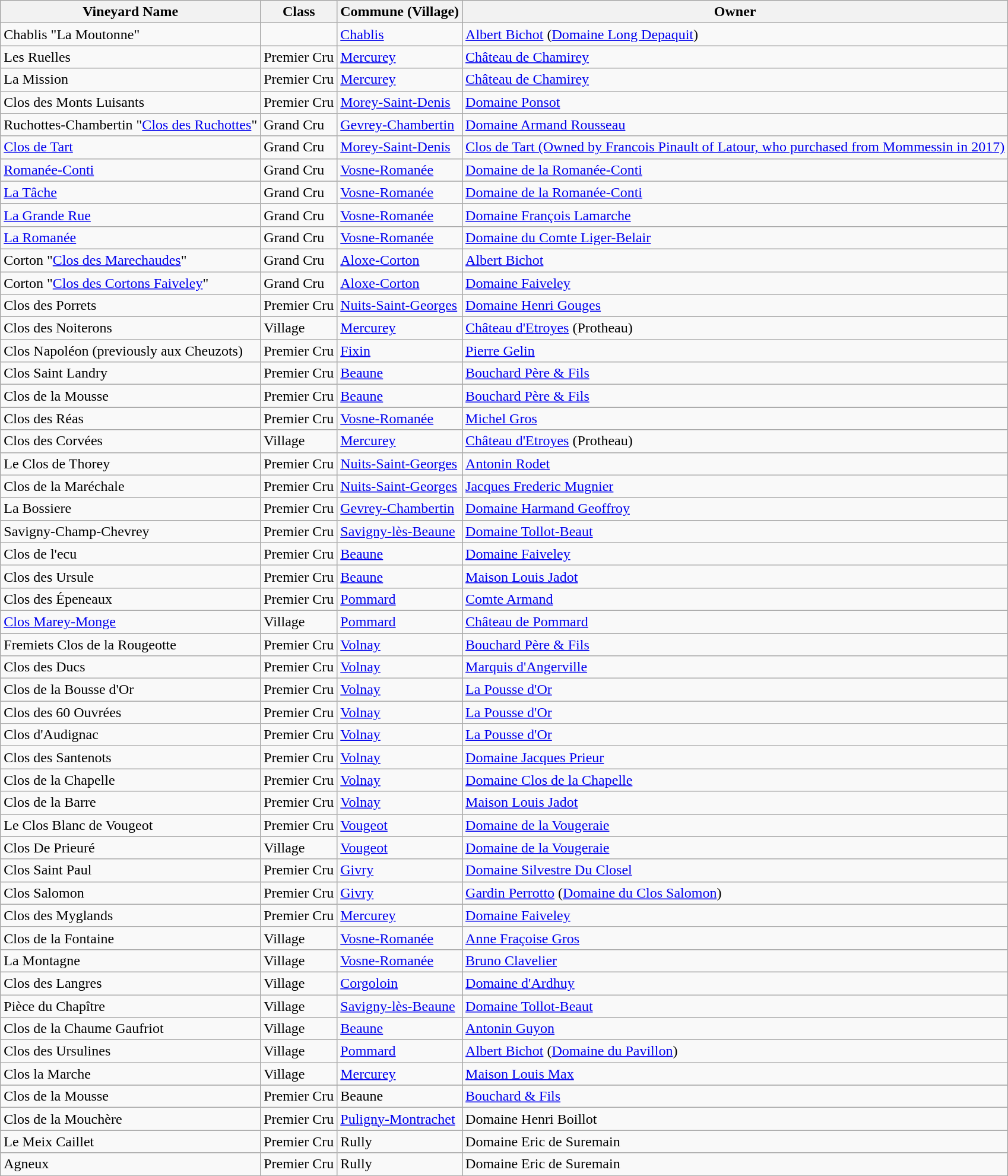<table class="wikitable sortable">
<tr>
<th>Vineyard Name</th>
<th>Class</th>
<th>Commune (Village)</th>
<th>Owner</th>
</tr>
<tr>
<td>Chablis "La Moutonne"</td>
<td></td>
<td><a href='#'>Chablis</a></td>
<td><a href='#'>Albert Bichot</a> (<a href='#'>Domaine Long Depaquit</a>)</td>
</tr>
<tr>
<td>Les Ruelles</td>
<td>Premier Cru</td>
<td><a href='#'>Mercurey</a></td>
<td><a href='#'>Château de Chamirey</a></td>
</tr>
<tr>
<td>La Mission</td>
<td>Premier Cru</td>
<td><a href='#'>Mercurey</a></td>
<td><a href='#'>Château de Chamirey</a></td>
</tr>
<tr>
<td>Clos des Monts Luisants</td>
<td>Premier Cru</td>
<td><a href='#'>Morey-Saint-Denis</a></td>
<td><a href='#'>Domaine Ponsot</a></td>
</tr>
<tr>
<td>Ruchottes-Chambertin "<a href='#'>Clos des Ruchottes</a>"</td>
<td>Grand Cru</td>
<td><a href='#'>Gevrey-Chambertin</a></td>
<td><a href='#'>Domaine Armand Rousseau</a></td>
</tr>
<tr>
<td><a href='#'>Clos de Tart</a></td>
<td>Grand Cru</td>
<td><a href='#'>Morey-Saint-Denis</a></td>
<td><a href='#'>Clos de Tart (Owned by Francois Pinault of Latour, who purchased from Mommessin in 2017)</a></td>
</tr>
<tr>
<td><a href='#'>Romanée-Conti</a></td>
<td>Grand Cru</td>
<td><a href='#'>Vosne-Romanée</a></td>
<td><a href='#'>Domaine de la Romanée-Conti</a></td>
</tr>
<tr>
<td><a href='#'>La Tâche</a></td>
<td>Grand Cru</td>
<td><a href='#'>Vosne-Romanée</a></td>
<td><a href='#'>Domaine de la Romanée-Conti</a></td>
</tr>
<tr>
<td><a href='#'>La Grande Rue</a></td>
<td>Grand Cru</td>
<td><a href='#'>Vosne-Romanée</a></td>
<td><a href='#'>Domaine François Lamarche</a></td>
</tr>
<tr>
<td><a href='#'>La Romanée</a></td>
<td>Grand Cru</td>
<td><a href='#'>Vosne-Romanée</a></td>
<td><a href='#'>Domaine du Comte Liger-Belair</a></td>
</tr>
<tr>
<td>Corton "<a href='#'>Clos des Marechaudes</a>"</td>
<td>Grand Cru</td>
<td><a href='#'>Aloxe-Corton</a></td>
<td><a href='#'>Albert Bichot</a></td>
</tr>
<tr>
<td>Corton "<a href='#'>Clos des Cortons Faiveley</a>"</td>
<td>Grand Cru</td>
<td><a href='#'>Aloxe-Corton</a></td>
<td><a href='#'>Domaine Faiveley</a></td>
</tr>
<tr>
<td>Clos des Porrets</td>
<td>Premier Cru</td>
<td><a href='#'>Nuits-Saint-Georges</a></td>
<td><a href='#'>Domaine Henri Gouges</a></td>
</tr>
<tr>
<td>Clos des Noiterons</td>
<td>Village</td>
<td><a href='#'>Mercurey</a></td>
<td><a href='#'>Château d'Etroyes</a> (Protheau)</td>
</tr>
<tr>
<td>Clos Napoléon (previously aux Cheuzots)</td>
<td>Premier Cru</td>
<td><a href='#'>Fixin</a></td>
<td><a href='#'>Pierre Gelin</a></td>
</tr>
<tr>
<td>Clos Saint Landry</td>
<td>Premier Cru</td>
<td><a href='#'>Beaune</a></td>
<td><a href='#'>Bouchard Père & Fils</a></td>
</tr>
<tr>
<td>Clos de la Mousse</td>
<td>Premier Cru</td>
<td><a href='#'>Beaune</a></td>
<td><a href='#'>Bouchard Père & Fils</a></td>
</tr>
<tr>
<td>Clos des Réas</td>
<td>Premier Cru</td>
<td><a href='#'>Vosne-Romanée</a></td>
<td><a href='#'>Michel Gros</a></td>
</tr>
<tr>
<td>Clos des Corvées</td>
<td>Village</td>
<td><a href='#'>Mercurey</a></td>
<td><a href='#'>Château d'Etroyes</a> (Protheau)</td>
</tr>
<tr>
<td>Le Clos de Thorey</td>
<td>Premier Cru</td>
<td><a href='#'>Nuits-Saint-Georges</a></td>
<td><a href='#'>Antonin Rodet</a></td>
</tr>
<tr>
<td>Clos de la Maréchale</td>
<td>Premier Cru</td>
<td><a href='#'>Nuits-Saint-Georges</a></td>
<td><a href='#'>Jacques Frederic Mugnier</a></td>
</tr>
<tr>
<td>La Bossiere</td>
<td>Premier Cru</td>
<td><a href='#'>Gevrey-Chambertin</a></td>
<td><a href='#'>Domaine Harmand Geoffroy</a></td>
</tr>
<tr>
<td>Savigny-Champ-Chevrey</td>
<td>Premier Cru</td>
<td><a href='#'>Savigny-lès-Beaune</a></td>
<td><a href='#'>Domaine Tollot-Beaut</a></td>
</tr>
<tr>
<td>Clos de l'ecu</td>
<td>Premier Cru</td>
<td><a href='#'>Beaune</a></td>
<td><a href='#'>Domaine Faiveley</a></td>
</tr>
<tr>
<td>Clos des Ursule</td>
<td>Premier Cru</td>
<td><a href='#'>Beaune</a></td>
<td><a href='#'>Maison Louis Jadot</a></td>
</tr>
<tr>
<td>Clos des Épeneaux</td>
<td>Premier Cru</td>
<td><a href='#'>Pommard</a></td>
<td><a href='#'>Comte Armand</a></td>
</tr>
<tr>
<td><a href='#'>Clos Marey-Monge</a></td>
<td>Village</td>
<td><a href='#'>Pommard</a></td>
<td><a href='#'>Château de Pommard</a></td>
</tr>
<tr>
<td>Fremiets Clos de la Rougeotte</td>
<td>Premier Cru</td>
<td><a href='#'>Volnay</a></td>
<td><a href='#'>Bouchard Père & Fils</a></td>
</tr>
<tr>
<td>Clos des Ducs</td>
<td>Premier Cru</td>
<td><a href='#'>Volnay</a></td>
<td><a href='#'>Marquis d'Angerville</a></td>
</tr>
<tr>
<td>Clos de la Bousse d'Or</td>
<td>Premier Cru</td>
<td><a href='#'>Volnay</a></td>
<td><a href='#'>La Pousse d'Or</a></td>
</tr>
<tr>
<td>Clos des 60 Ouvrées</td>
<td>Premier Cru</td>
<td><a href='#'>Volnay</a></td>
<td><a href='#'>La Pousse d'Or</a></td>
</tr>
<tr>
<td>Clos d'Audignac</td>
<td>Premier Cru</td>
<td><a href='#'>Volnay</a></td>
<td><a href='#'>La Pousse d'Or</a></td>
</tr>
<tr>
<td>Clos des Santenots</td>
<td>Premier Cru</td>
<td><a href='#'>Volnay</a></td>
<td><a href='#'>Domaine Jacques Prieur</a></td>
</tr>
<tr>
<td>Clos de la Chapelle</td>
<td>Premier Cru</td>
<td><a href='#'>Volnay</a></td>
<td><a href='#'>Domaine Clos de la Chapelle</a></td>
</tr>
<tr>
<td>Clos de la Barre</td>
<td>Premier Cru</td>
<td><a href='#'>Volnay</a></td>
<td><a href='#'>Maison Louis Jadot</a></td>
</tr>
<tr>
<td>Le Clos Blanc de Vougeot</td>
<td>Premier Cru</td>
<td><a href='#'>Vougeot</a></td>
<td><a href='#'>Domaine de la Vougeraie</a></td>
</tr>
<tr>
<td>Clos De Prieuré</td>
<td>Village</td>
<td><a href='#'>Vougeot</a></td>
<td><a href='#'>Domaine de la Vougeraie</a></td>
</tr>
<tr>
<td>Clos Saint Paul</td>
<td>Premier Cru</td>
<td><a href='#'>Givry</a></td>
<td><a href='#'>Domaine Silvestre Du Closel</a></td>
</tr>
<tr>
<td>Clos Salomon</td>
<td>Premier Cru</td>
<td><a href='#'>Givry</a></td>
<td><a href='#'>Gardin Perrotto</a> (<a href='#'>Domaine du Clos Salomon</a>)</td>
</tr>
<tr>
<td>Clos des Myglands</td>
<td>Premier Cru</td>
<td><a href='#'>Mercurey</a></td>
<td><a href='#'>Domaine Faiveley</a></td>
</tr>
<tr>
<td>Clos de la Fontaine</td>
<td>Village</td>
<td><a href='#'>Vosne-Romanée</a></td>
<td><a href='#'>Anne Fraçoise Gros</a></td>
</tr>
<tr>
<td>La Montagne</td>
<td>Village</td>
<td><a href='#'>Vosne-Romanée</a></td>
<td><a href='#'>Bruno Clavelier</a></td>
</tr>
<tr>
<td>Clos des Langres</td>
<td>Village</td>
<td><a href='#'>Corgoloin</a></td>
<td><a href='#'>Domaine d'Ardhuy</a></td>
</tr>
<tr>
<td>Pièce du Chapître</td>
<td>Village</td>
<td><a href='#'>Savigny-lès-Beaune</a></td>
<td><a href='#'>Domaine Tollot-Beaut</a></td>
</tr>
<tr>
<td>Clos de la Chaume Gaufriot</td>
<td>Village</td>
<td><a href='#'>Beaune</a></td>
<td><a href='#'>Antonin Guyon</a></td>
</tr>
<tr>
<td>Clos des Ursulines</td>
<td>Village</td>
<td><a href='#'>Pommard</a></td>
<td><a href='#'>Albert Bichot</a> (<a href='#'>Domaine du Pavillon</a>)</td>
</tr>
<tr>
<td>Clos la Marche</td>
<td>Village</td>
<td><a href='#'>Mercurey</a></td>
<td><a href='#'>Maison Louis Max</a></td>
</tr>
<tr>
</tr>
<tr>
<td>Clos de la Mousse</td>
<td>Premier Cru</td>
<td>Beaune</td>
<td><a href='#'>Bouchard & Fils</a></td>
</tr>
<tr>
<td>Clos de la Mouchère</td>
<td>Premier Cru</td>
<td><a href='#'>Puligny-Montrachet</a></td>
<td>Domaine Henri Boillot</td>
</tr>
<tr>
<td>Le Meix Caillet</td>
<td>Premier Cru</td>
<td>Rully</td>
<td>Domaine Eric de Suremain</td>
</tr>
<tr>
<td>Agneux</td>
<td>Premier Cru</td>
<td>Rully</td>
<td>Domaine Eric de Suremain</td>
</tr>
</table>
